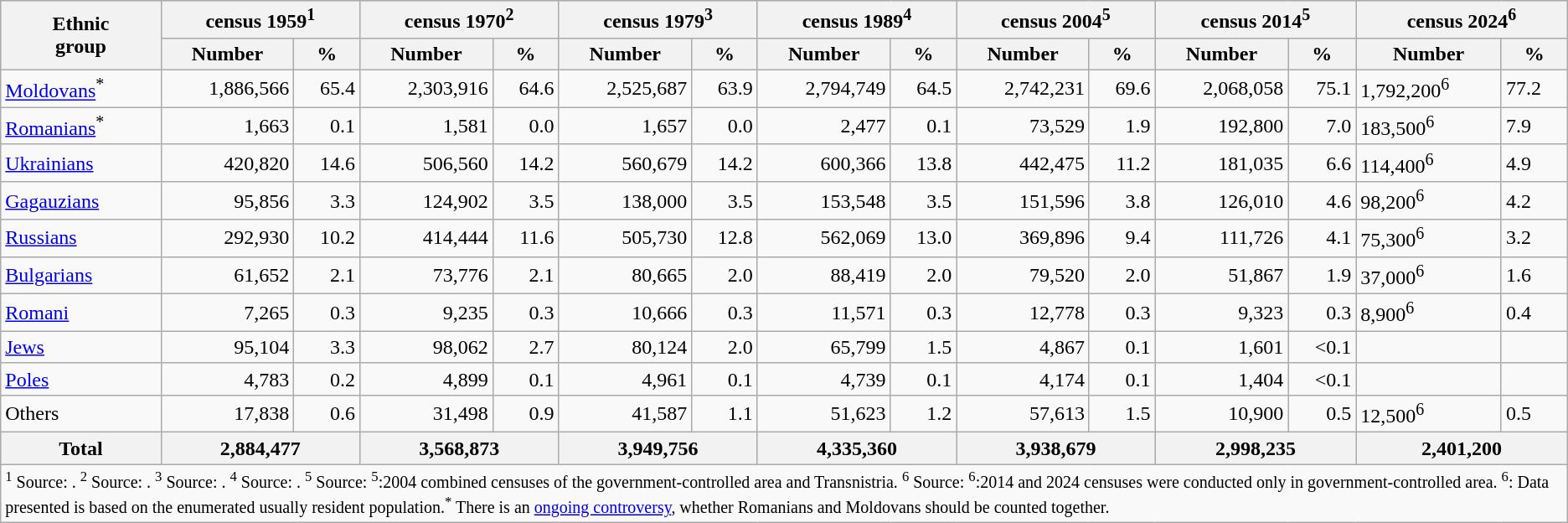<table class="wikitable">
<tr bgcolor="#e0e0e0">
<th rowspan="2">Ethnic<br>group</th>
<th colspan="2">census 1959<sup>1</sup></th>
<th colspan="2">census 1970<sup>2</sup></th>
<th colspan="2">census 1979<sup>3</sup></th>
<th colspan="2">census 1989<sup>4</sup></th>
<th colspan="2">census 2004<sup>5</sup></th>
<th colspan="2">census 2014<sup>5</sup></th>
<th colspan="2">census 2024<sup>6</sup></th>
</tr>
<tr bgcolor="#e0e0e0">
<th>Number</th>
<th>%</th>
<th>Number</th>
<th>%</th>
<th>Number</th>
<th>%</th>
<th>Number</th>
<th>%</th>
<th>Number</th>
<th>%</th>
<th>Number</th>
<th>%</th>
<th>Number</th>
<th>%</th>
</tr>
<tr>
<td><a href='#'>Moldovans</a><sup>*</sup></td>
<td align="right">1,886,566</td>
<td align="right">65.4</td>
<td align="right">2,303,916</td>
<td align="right">64.6</td>
<td align="right">2,525,687</td>
<td align="right">63.9</td>
<td align="right">2,794,749</td>
<td align="right">64.5</td>
<td align="right">2,742,231</td>
<td align="right">69.6</td>
<td align="right">2,068,058</td>
<td align="right">75.1</td>
<td>1,792,200<sup>6</sup></td>
<td>77.2</td>
</tr>
<tr>
<td><a href='#'>Romanians</a><sup>*</sup></td>
<td align="right">1,663</td>
<td align="right">0.1</td>
<td align="right">1,581</td>
<td align="right">0.0</td>
<td align="right">1,657</td>
<td align="right">0.0</td>
<td align="right">2,477</td>
<td align="right">0.1</td>
<td align="right">73,529</td>
<td align="right">1.9</td>
<td align="right">192,800</td>
<td align="right">7.0</td>
<td>183,500<sup>6</sup></td>
<td>7.9</td>
</tr>
<tr>
<td><a href='#'>Ukrainians</a></td>
<td align="right">420,820</td>
<td align="right">14.6</td>
<td align="right">506,560</td>
<td align="right">14.2</td>
<td align="right">560,679</td>
<td align="right">14.2</td>
<td align="right">600,366</td>
<td align="right">13.8</td>
<td align="right">442,475</td>
<td align="right">11.2</td>
<td align="right">181,035</td>
<td align="right">6.6</td>
<td>114,400<sup>6</sup></td>
<td>4.9</td>
</tr>
<tr>
<td><a href='#'>Gagauzians</a></td>
<td align="right">95,856</td>
<td align="right">3.3</td>
<td align="right">124,902</td>
<td align="right">3.5</td>
<td align="right">138,000</td>
<td align="right">3.5</td>
<td align="right">153,548</td>
<td align="right">3.5</td>
<td align="right">151,596</td>
<td align="right">3.8</td>
<td align="right">126,010</td>
<td align="right">4.6</td>
<td>98,200<sup>6</sup></td>
<td>4.2</td>
</tr>
<tr>
<td><a href='#'>Russians</a></td>
<td align="right">292,930</td>
<td align="right">10.2</td>
<td align="right">414,444</td>
<td align="right">11.6</td>
<td align="right">505,730</td>
<td align="right">12.8</td>
<td align="right">562,069</td>
<td align="right">13.0</td>
<td align="right">369,896</td>
<td align="right">9.4</td>
<td align="right">111,726</td>
<td align="right">4.1</td>
<td>75,300<sup>6</sup></td>
<td>3.2</td>
</tr>
<tr>
<td><a href='#'>Bulgarians</a></td>
<td align="right">61,652</td>
<td align="right">2.1</td>
<td align="right">73,776</td>
<td align="right">2.1</td>
<td align="right">80,665</td>
<td align="right">2.0</td>
<td align="right">88,419</td>
<td align="right">2.0</td>
<td align="right">79,520</td>
<td align="right">2.0</td>
<td align="right">51,867</td>
<td align="right">1.9</td>
<td>37,000<sup>6</sup></td>
<td>1.6</td>
</tr>
<tr>
<td><a href='#'>Romani</a></td>
<td align="right">7,265</td>
<td align="right">0.3</td>
<td align="right">9,235</td>
<td align="right">0.3</td>
<td align="right">10,666</td>
<td align="right">0.3</td>
<td align="right">11,571</td>
<td align="right">0.3</td>
<td align="right">12,778</td>
<td align="right">0.3</td>
<td align="right">9,323</td>
<td align="right">0.3</td>
<td>8,900<sup>6</sup></td>
<td>0.4</td>
</tr>
<tr>
<td><a href='#'>Jews</a></td>
<td align="right">95,104</td>
<td align="right">3.3</td>
<td align="right">98,062</td>
<td align="right">2.7</td>
<td align="right">80,124</td>
<td align="right">2.0</td>
<td align="right">65,799</td>
<td align="right">1.5</td>
<td align="right">4,867</td>
<td align="right">0.1</td>
<td align="right">1,601</td>
<td align="right"><0.1</td>
<td></td>
<td></td>
</tr>
<tr>
<td><a href='#'>Poles</a></td>
<td align="right">4,783</td>
<td align="right">0.2</td>
<td align="right">4,899</td>
<td align="right">0.1</td>
<td align="right">4,961</td>
<td align="right">0.1</td>
<td align="right">4,739</td>
<td align="right">0.1</td>
<td align="right">4,174</td>
<td align="right">0.1</td>
<td align="right">1,404</td>
<td align="right"><0.1</td>
<td></td>
<td></td>
</tr>
<tr>
<td>Others</td>
<td align="right">17,838</td>
<td align="right">0.6</td>
<td align="right">31,498</td>
<td align="right">0.9</td>
<td align="right">41,587</td>
<td align="right">1.1</td>
<td align="right">51,623</td>
<td align="right">1.2</td>
<td align="right">57,613</td>
<td align="right">1.5</td>
<td align="right">10,900</td>
<td align="right">0.5</td>
<td>12,500<sup>6</sup></td>
<td>0.5</td>
</tr>
<tr bgcolor="#e0e0e0">
<th align="left">Total</th>
<th colspan="2">2,884,477</th>
<th colspan="2">3,568,873</th>
<th colspan="2">3,949,756</th>
<th colspan="2">4,335,360</th>
<th colspan="2">3,938,679</th>
<th colspan="2">2,998,235</th>
<th colspan="2">2,401,200</th>
</tr>
<tr>
<td colspan="15"><small><sup>1</sup> Source:  . <sup>2</sup> Source:  . <sup>3</sup> Source:  . <sup>4</sup> Source:  . <sup>5</sup> Source:    <sup>5</sup>:2004 combined censuses of the government-controlled area and Transnistria. <sup>6</sup> Source: <sup>6</sup>:2014 and 2024 censuses were conducted only in government-controlled area. <sup>6</sup>: Data presented is based on the enumerated usually resident population.</small><small><sup>*</sup> There is an <a href='#'>ongoing controversy</a>, whether Romanians and Moldovans should be counted together.  </small></td>
</tr>
</table>
